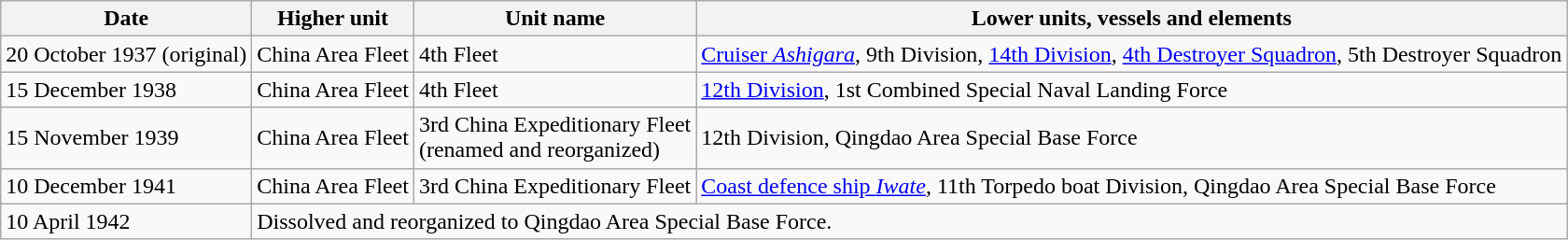<table class="wikitable">
<tr>
<th>Date</th>
<th>Higher unit</th>
<th>Unit name</th>
<th>Lower units, vessels and elements</th>
</tr>
<tr>
<td>20 October 1937 (original)</td>
<td>China Area Fleet</td>
<td>4th Fleet</td>
<td><a href='#'>Cruiser <em>Ashigara</em></a>, 9th Division, <a href='#'>14th Division</a>, <a href='#'>4th Destroyer Squadron</a>, 5th Destroyer Squadron</td>
</tr>
<tr>
<td>15 December 1938</td>
<td>China Area Fleet</td>
<td>4th Fleet</td>
<td><a href='#'>12th Division</a>, 1st Combined Special Naval Landing Force</td>
</tr>
<tr>
<td>15 November 1939</td>
<td>China Area Fleet</td>
<td>3rd China Expeditionary Fleet<br>(renamed and reorganized)</td>
<td>12th Division, Qingdao Area Special Base Force</td>
</tr>
<tr>
<td>10 December 1941</td>
<td>China Area Fleet</td>
<td>3rd China Expeditionary Fleet</td>
<td><a href='#'>Coast defence ship <em>Iwate</em></a>, 11th Torpedo boat Division, Qingdao Area Special Base Force</td>
</tr>
<tr>
<td>10 April 1942</td>
<td colspan="3">Dissolved and reorganized to Qingdao Area Special Base Force.</td>
</tr>
</table>
